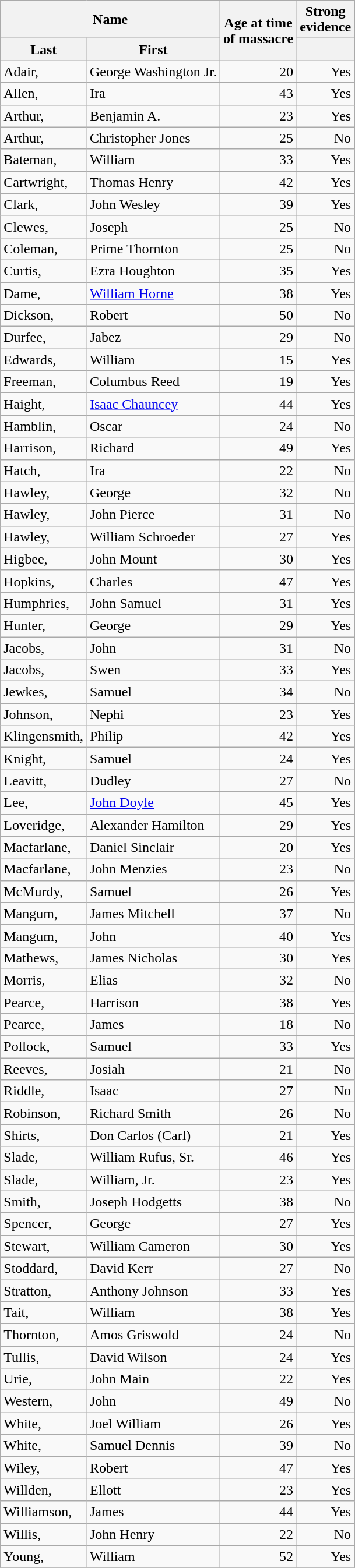<table class="wikitable sortable mw-collapsible mw-collapsed">
<tr>
<th colspan="2" rowspan="1">Name</th>
<th rowspan="2">Age at time<br>of massacre</th>
<th colspan=2>Strong<br>evidence</th>
</tr>
<tr>
<th>Last</th>
<th>First</th>
<th></th>
</tr>
<tr>
<td>Adair,</td>
<td>George Washington Jr.</td>
<td align="right">20</td>
<td align="right">Yes</td>
</tr>
<tr>
<td>Allen,</td>
<td>Ira</td>
<td align="right">43</td>
<td align="right">Yes</td>
</tr>
<tr>
<td>Arthur,</td>
<td>Benjamin A.</td>
<td align="right">23</td>
<td align="right">Yes</td>
</tr>
<tr>
<td>Arthur,</td>
<td>Christopher Jones</td>
<td align="right">25</td>
<td align="right">No</td>
</tr>
<tr>
<td>Bateman,</td>
<td>William</td>
<td align="right">33</td>
<td align="right">Yes</td>
</tr>
<tr>
<td>Cartwright,</td>
<td>Thomas Henry</td>
<td align="right">42</td>
<td align="right">Yes</td>
</tr>
<tr>
<td>Clark,</td>
<td>John Wesley</td>
<td align="right">39</td>
<td align="right">Yes</td>
</tr>
<tr>
<td>Clewes,</td>
<td>Joseph</td>
<td align="right">25</td>
<td align="right">No</td>
</tr>
<tr>
<td>Coleman,</td>
<td>Prime Thornton</td>
<td align="right">25</td>
<td align="right">No</td>
</tr>
<tr>
<td>Curtis,</td>
<td>Ezra Houghton</td>
<td align="right">35</td>
<td align="right">Yes</td>
</tr>
<tr>
<td>Dame,</td>
<td><a href='#'>William Horne</a></td>
<td align="right">38</td>
<td align="right">Yes</td>
</tr>
<tr>
<td>Dickson,</td>
<td>Robert</td>
<td align="right">50</td>
<td align="right">No</td>
</tr>
<tr>
<td>Durfee,</td>
<td>Jabez</td>
<td align="right">29</td>
<td align="right">No</td>
</tr>
<tr>
<td>Edwards,</td>
<td>William</td>
<td align="right">15</td>
<td align="right">Yes</td>
</tr>
<tr>
<td>Freeman,</td>
<td>Columbus Reed</td>
<td align="right">19</td>
<td align="right">Yes</td>
</tr>
<tr>
<td>Haight,</td>
<td><a href='#'>Isaac Chauncey</a></td>
<td align="right">44</td>
<td align="right">Yes</td>
</tr>
<tr>
<td>Hamblin,</td>
<td>Oscar</td>
<td align="right">24</td>
<td align="right">No</td>
</tr>
<tr>
<td>Harrison,</td>
<td>Richard</td>
<td align="right">49</td>
<td align="right">Yes</td>
</tr>
<tr>
<td>Hatch,</td>
<td>Ira</td>
<td align="right">22</td>
<td align="right">No</td>
</tr>
<tr>
<td>Hawley,</td>
<td>George</td>
<td align="right">32</td>
<td align="right">No</td>
</tr>
<tr>
<td>Hawley,</td>
<td>John Pierce</td>
<td align="right">31</td>
<td align="right">No</td>
</tr>
<tr>
<td>Hawley,</td>
<td>William Schroeder</td>
<td align="right">27</td>
<td align="right">Yes</td>
</tr>
<tr>
<td>Higbee,</td>
<td>John Mount</td>
<td align="right">30</td>
<td align="right">Yes</td>
</tr>
<tr>
<td>Hopkins,</td>
<td>Charles</td>
<td align="right">47</td>
<td align="right">Yes</td>
</tr>
<tr>
<td>Humphries,</td>
<td>John Samuel</td>
<td align="right">31</td>
<td align="right">Yes</td>
</tr>
<tr>
<td>Hunter,</td>
<td>George</td>
<td align="right">29</td>
<td align="right">Yes</td>
</tr>
<tr>
<td>Jacobs,</td>
<td>John</td>
<td align="right">31</td>
<td align="right">No</td>
</tr>
<tr>
<td>Jacobs,</td>
<td>Swen</td>
<td align="right">33</td>
<td align="right">Yes</td>
</tr>
<tr>
<td>Jewkes,</td>
<td>Samuel</td>
<td align="right">34</td>
<td align="right">No</td>
</tr>
<tr>
<td>Johnson,</td>
<td>Nephi</td>
<td align="right">23</td>
<td align="right">Yes</td>
</tr>
<tr>
<td>Klingensmith,</td>
<td>Philip</td>
<td align="right">42</td>
<td align="right">Yes</td>
</tr>
<tr>
<td>Knight,</td>
<td>Samuel</td>
<td align="right">24</td>
<td align="right">Yes</td>
</tr>
<tr>
<td>Leavitt,</td>
<td>Dudley</td>
<td align="right">27</td>
<td align="right">No</td>
</tr>
<tr>
<td>Lee,</td>
<td><a href='#'>John Doyle</a></td>
<td align="right">45</td>
<td align="right">Yes</td>
</tr>
<tr>
<td>Loveridge,</td>
<td>Alexander Hamilton</td>
<td align="right">29</td>
<td align="right">Yes</td>
</tr>
<tr>
<td>Macfarlane,</td>
<td>Daniel Sinclair</td>
<td align="right">20</td>
<td align="right">Yes</td>
</tr>
<tr>
<td>Macfarlane,</td>
<td>John Menzies</td>
<td align="right">23</td>
<td align="right">No</td>
</tr>
<tr>
<td>McMurdy,</td>
<td>Samuel</td>
<td align="right">26</td>
<td align="right">Yes</td>
</tr>
<tr>
<td>Mangum,</td>
<td>James Mitchell</td>
<td align="right">37</td>
<td align="right">No</td>
</tr>
<tr>
<td>Mangum,</td>
<td>John</td>
<td align="right">40</td>
<td align="right">Yes</td>
</tr>
<tr>
<td>Mathews,</td>
<td>James Nicholas</td>
<td align="right">30</td>
<td align="right">Yes</td>
</tr>
<tr>
<td>Morris,</td>
<td>Elias</td>
<td align="right">32</td>
<td align="right">No</td>
</tr>
<tr>
<td>Pearce,</td>
<td>Harrison</td>
<td align="right">38</td>
<td align="right">Yes</td>
</tr>
<tr>
<td>Pearce,</td>
<td>James</td>
<td align="right">18</td>
<td align="right">No</td>
</tr>
<tr>
<td>Pollock,</td>
<td>Samuel</td>
<td align="right">33</td>
<td align="right">Yes</td>
</tr>
<tr>
<td>Reeves,</td>
<td>Josiah</td>
<td align="right">21</td>
<td align="right">No</td>
</tr>
<tr>
<td>Riddle,</td>
<td>Isaac</td>
<td align="right">27</td>
<td align="right">No</td>
</tr>
<tr>
<td>Robinson,</td>
<td>Richard Smith</td>
<td align="right">26</td>
<td align="right">No</td>
</tr>
<tr>
<td>Shirts,</td>
<td>Don Carlos (Carl)</td>
<td align="right">21</td>
<td align="right">Yes</td>
</tr>
<tr>
<td>Slade,</td>
<td>William Rufus, Sr.</td>
<td align="right">46</td>
<td align="right">Yes</td>
</tr>
<tr>
<td>Slade,</td>
<td>William, Jr.</td>
<td align="right">23</td>
<td align="right">Yes</td>
</tr>
<tr>
<td>Smith,</td>
<td>Joseph Hodgetts</td>
<td align="right">38</td>
<td align="right">No</td>
</tr>
<tr>
<td>Spencer,</td>
<td>George</td>
<td align="right">27</td>
<td align="right">Yes</td>
</tr>
<tr>
<td>Stewart,</td>
<td>William Cameron</td>
<td align="right">30</td>
<td align="right">Yes</td>
</tr>
<tr>
<td>Stoddard,</td>
<td>David Kerr</td>
<td align="right">27</td>
<td align="right">No</td>
</tr>
<tr>
<td>Stratton,</td>
<td>Anthony Johnson</td>
<td align="right">33</td>
<td align="right">Yes</td>
</tr>
<tr>
<td>Tait,</td>
<td>William</td>
<td align="right">38</td>
<td align="right">Yes</td>
</tr>
<tr>
<td>Thornton,</td>
<td>Amos Griswold</td>
<td align="right">24</td>
<td align="right">No</td>
</tr>
<tr>
<td>Tullis,</td>
<td>David Wilson</td>
<td align="right">24</td>
<td align="right">Yes</td>
</tr>
<tr>
<td>Urie,</td>
<td>John Main</td>
<td align="right">22</td>
<td align="right">Yes</td>
</tr>
<tr>
<td>Western,</td>
<td>John</td>
<td align="right">49</td>
<td align="right">No</td>
</tr>
<tr>
<td>White,</td>
<td>Joel William</td>
<td align="right">26</td>
<td align="right">Yes</td>
</tr>
<tr>
<td>White,</td>
<td>Samuel Dennis</td>
<td align="right">39</td>
<td align="right">No</td>
</tr>
<tr>
<td>Wiley,</td>
<td>Robert</td>
<td align="right">47</td>
<td align="right">Yes</td>
</tr>
<tr>
<td>Willden,</td>
<td>Ellott</td>
<td align="right">23</td>
<td align="right">Yes</td>
</tr>
<tr>
<td>Williamson,</td>
<td>James</td>
<td align="right">44</td>
<td align="right">Yes</td>
</tr>
<tr>
<td>Willis,</td>
<td>John Henry</td>
<td align="right">22</td>
<td align="right">No</td>
</tr>
<tr>
<td>Young,</td>
<td>William</td>
<td align="right">52</td>
<td align="right">Yes</td>
</tr>
<tr>
</tr>
</table>
